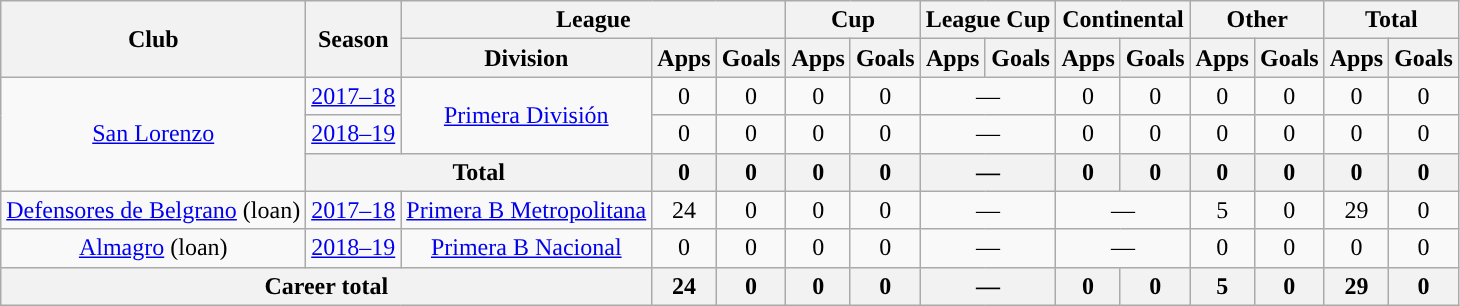<table class="wikitable" style="text-align:center">
<tr>
<th rowspan="2">Club</th>
<th rowspan="2">Season</th>
<th colspan="3">League</th>
<th colspan="2">Cup</th>
<th colspan="2">League Cup</th>
<th colspan="2">Continental</th>
<th colspan="2">Other</th>
<th colspan="2">Total</th>
</tr>
<tr>
<th>Division</th>
<th>Apps</th>
<th>Goals</th>
<th>Apps</th>
<th>Goals</th>
<th>Apps</th>
<th>Goals</th>
<th>Apps</th>
<th>Goals</th>
<th>Apps</th>
<th>Goals</th>
<th>Apps</th>
<th>Goals</th>
</tr>
<tr>
<td rowspan="3"><a href='#'>San Lorenzo</a></td>
<td><a href='#'>2017–18</a></td>
<td rowspan="2"><a href='#'>Primera División</a></td>
<td>0</td>
<td>0</td>
<td>0</td>
<td>0</td>
<td colspan="2">—</td>
<td>0</td>
<td>0</td>
<td>0</td>
<td>0</td>
<td>0</td>
<td>0</td>
</tr>
<tr>
<td><a href='#'>2018–19</a></td>
<td>0</td>
<td>0</td>
<td>0</td>
<td>0</td>
<td colspan="2">—</td>
<td>0</td>
<td>0</td>
<td>0</td>
<td>0</td>
<td>0</td>
<td>0</td>
</tr>
<tr>
<th colspan="2">Total</th>
<th>0</th>
<th>0</th>
<th>0</th>
<th>0</th>
<th colspan="2">—</th>
<th>0</th>
<th>0</th>
<th>0</th>
<th>0</th>
<th>0</th>
<th>0</th>
</tr>
<tr>
<td rowspan="1"><a href='#'>Defensores de Belgrano</a> (loan)</td>
<td><a href='#'>2017–18</a></td>
<td rowspan="1"><a href='#'>Primera B Metropolitana</a></td>
<td>24</td>
<td>0</td>
<td>0</td>
<td>0</td>
<td colspan="2">—</td>
<td colspan="2">—</td>
<td>5</td>
<td>0</td>
<td>29</td>
<td>0</td>
</tr>
<tr>
<td rowspan="1"><a href='#'>Almagro</a> (loan)</td>
<td><a href='#'>2018–19</a></td>
<td rowspan="1"><a href='#'>Primera B Nacional</a></td>
<td>0</td>
<td>0</td>
<td>0</td>
<td>0</td>
<td colspan="2">—</td>
<td colspan="2">—</td>
<td>0</td>
<td>0</td>
<td>0</td>
<td>0</td>
</tr>
<tr>
<th colspan="3">Career total</th>
<th>24</th>
<th>0</th>
<th>0</th>
<th>0</th>
<th colspan="2">—</th>
<th>0</th>
<th>0</th>
<th>5</th>
<th>0</th>
<th>29</th>
<th>0</th>
</tr>
</table>
